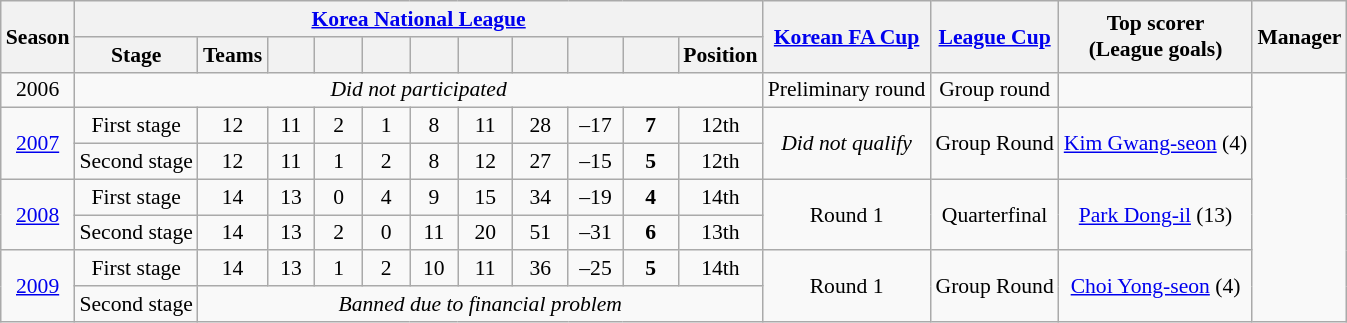<table class="wikitable" style="text-align:center; font-size:90%;">
<tr>
<th rowspan=2>Season</th>
<th colspan=11><a href='#'>Korea National League</a></th>
<th rowspan=2><a href='#'>Korean FA Cup</a></th>
<th rowspan=2><a href='#'>League Cup</a></th>
<th rowspan=2>Top scorer <br> (League goals)</th>
<th rowspan=2>Manager</th>
</tr>
<tr>
<th>Stage</th>
<th>Teams</th>
<th width=25></th>
<th width=25></th>
<th width=25></th>
<th width=25></th>
<th width=30></th>
<th width=30></th>
<th width=30></th>
<th width=30></th>
<th>Position</th>
</tr>
<tr>
<td>2006</td>
<td colspan=11><em>Did not participated</em></td>
<td>Preliminary round</td>
<td>Group round</td>
<td></td>
</tr>
<tr>
<td rowspan=2><a href='#'>2007</a></td>
<td>First stage</td>
<td>12</td>
<td>11</td>
<td>2</td>
<td>1</td>
<td>8</td>
<td>11</td>
<td>28</td>
<td>–17</td>
<td><strong>7</strong></td>
<td>12th</td>
<td rowspan=2><em>Did not qualify</em></td>
<td rowspan=2>Group Round</td>
<td rowspan=2> <a href='#'>Kim Gwang-seon</a> (4)</td>
</tr>
<tr>
<td>Second stage</td>
<td>12</td>
<td>11</td>
<td>1</td>
<td>2</td>
<td>8</td>
<td>12</td>
<td>27</td>
<td>–15</td>
<td><strong>5</strong></td>
<td>12th</td>
</tr>
<tr>
<td rowspan=2><a href='#'>2008</a></td>
<td>First stage</td>
<td>14</td>
<td>13</td>
<td>0</td>
<td>4</td>
<td>9</td>
<td>15</td>
<td>34</td>
<td>–19</td>
<td><strong>4</strong></td>
<td>14th</td>
<td rowspan=2>Round 1</td>
<td rowspan=2>Quarterfinal</td>
<td rowspan=2> <a href='#'>Park Dong-il</a> (13)</td>
</tr>
<tr>
<td>Second stage</td>
<td>14</td>
<td>13</td>
<td>2</td>
<td>0</td>
<td>11</td>
<td>20</td>
<td>51</td>
<td>–31</td>
<td><strong>6</strong></td>
<td>13th</td>
</tr>
<tr>
<td rowspan=2><a href='#'>2009</a></td>
<td>First stage</td>
<td>14</td>
<td>13</td>
<td>1</td>
<td>2</td>
<td>10</td>
<td>11</td>
<td>36</td>
<td>–25</td>
<td><strong>5</strong></td>
<td>14th</td>
<td rowspan=2>Round 1</td>
<td rowspan=2>Group Round</td>
<td rowspan=2> <a href='#'>Choi Yong-seon</a> (4)</td>
</tr>
<tr>
<td>Second stage</td>
<td colspan=10><em>Banned due to financial problem</em></td>
</tr>
</table>
